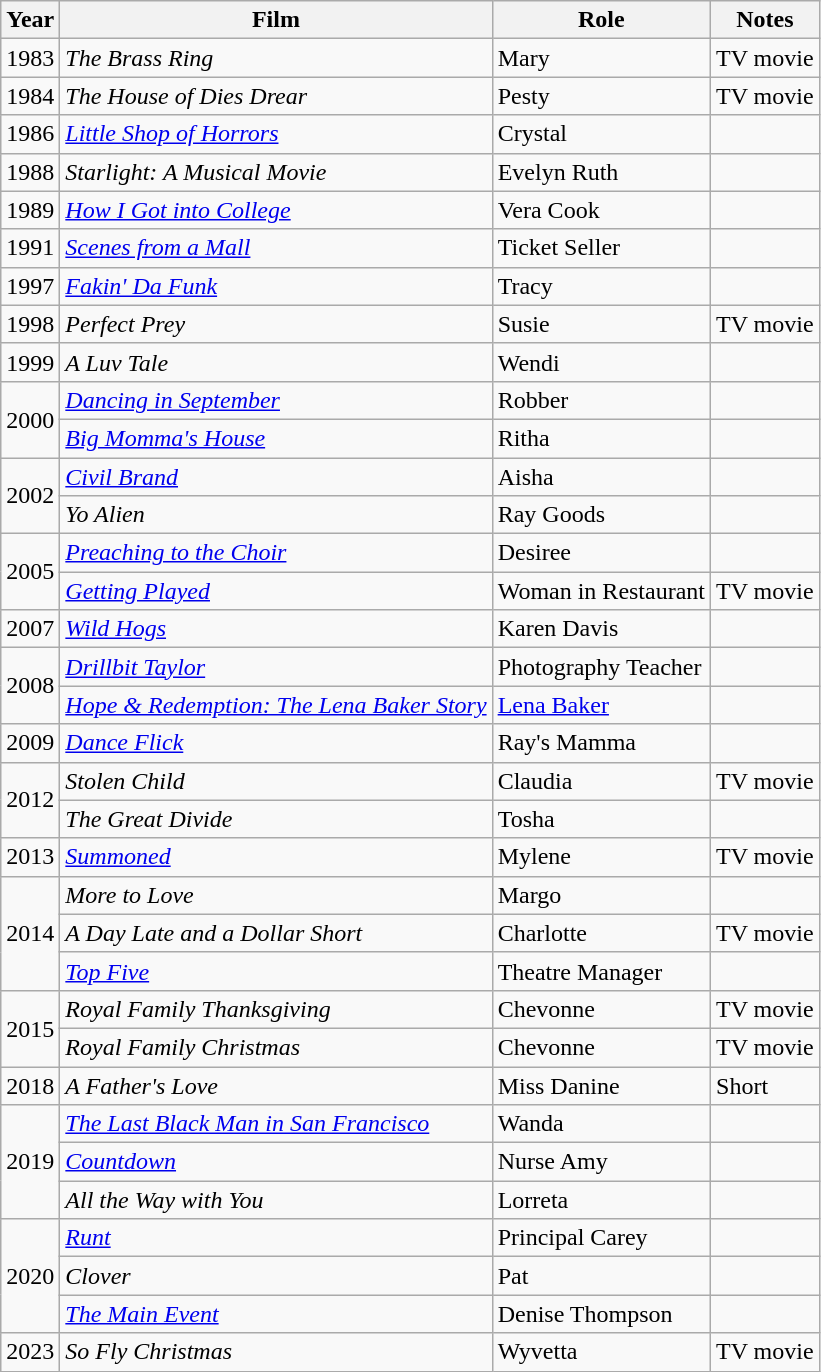<table class="wikitable sortable">
<tr>
<th>Year</th>
<th>Film</th>
<th>Role</th>
<th>Notes</th>
</tr>
<tr>
<td>1983</td>
<td><em>The Brass Ring</em></td>
<td>Mary</td>
<td>TV movie</td>
</tr>
<tr>
<td>1984</td>
<td><em>The House of Dies Drear</em></td>
<td>Pesty</td>
<td>TV movie</td>
</tr>
<tr>
<td>1986</td>
<td><em><a href='#'>Little Shop of Horrors</a></em></td>
<td>Crystal</td>
<td></td>
</tr>
<tr>
<td>1988</td>
<td><em>Starlight: A Musical Movie</em></td>
<td>Evelyn Ruth</td>
<td></td>
</tr>
<tr>
<td>1989</td>
<td><em><a href='#'>How I Got into College</a></em></td>
<td>Vera Cook</td>
<td></td>
</tr>
<tr>
<td>1991</td>
<td><em><a href='#'>Scenes from a Mall</a></em></td>
<td>Ticket Seller</td>
<td></td>
</tr>
<tr>
<td>1997</td>
<td><em><a href='#'>Fakin' Da Funk</a></em></td>
<td>Tracy</td>
<td></td>
</tr>
<tr>
<td>1998</td>
<td><em>Perfect Prey</em></td>
<td>Susie</td>
<td>TV movie</td>
</tr>
<tr>
<td>1999</td>
<td><em>A Luv Tale</em></td>
<td>Wendi</td>
<td></td>
</tr>
<tr>
<td rowspan=2>2000</td>
<td><em><a href='#'>Dancing in September</a></em></td>
<td>Robber</td>
<td></td>
</tr>
<tr>
<td><em><a href='#'>Big Momma's House</a></em></td>
<td>Ritha</td>
<td></td>
</tr>
<tr>
<td rowspan=2>2002</td>
<td><em><a href='#'>Civil Brand</a></em></td>
<td>Aisha</td>
<td></td>
</tr>
<tr>
<td><em>Yo Alien</em></td>
<td>Ray Goods</td>
<td></td>
</tr>
<tr>
<td rowspan=2>2005</td>
<td><em><a href='#'>Preaching to the Choir</a></em></td>
<td>Desiree</td>
<td></td>
</tr>
<tr>
<td><em><a href='#'>Getting Played</a></em></td>
<td>Woman in Restaurant</td>
<td>TV movie</td>
</tr>
<tr>
<td>2007</td>
<td><em><a href='#'>Wild Hogs</a></em></td>
<td>Karen Davis</td>
<td></td>
</tr>
<tr>
<td rowspan=2>2008</td>
<td><em><a href='#'>Drillbit Taylor</a></em></td>
<td>Photography Teacher</td>
<td></td>
</tr>
<tr>
<td><em><a href='#'>Hope & Redemption: The Lena Baker Story</a></em></td>
<td><a href='#'>Lena Baker</a></td>
<td></td>
</tr>
<tr>
<td>2009</td>
<td><em><a href='#'>Dance Flick</a></em></td>
<td>Ray's Mamma</td>
<td></td>
</tr>
<tr>
<td rowspan=2>2012</td>
<td><em>Stolen Child</em></td>
<td>Claudia</td>
<td>TV movie</td>
</tr>
<tr>
<td><em>The Great Divide</em></td>
<td>Tosha</td>
<td></td>
</tr>
<tr>
<td>2013</td>
<td><em><a href='#'>Summoned</a></em></td>
<td>Mylene</td>
<td>TV movie</td>
</tr>
<tr>
<td rowspan=3>2014</td>
<td><em>More to Love</em></td>
<td>Margo</td>
<td></td>
</tr>
<tr>
<td><em>A Day Late and a Dollar Short</em></td>
<td>Charlotte</td>
<td>TV movie</td>
</tr>
<tr>
<td><em><a href='#'>Top Five</a></em></td>
<td>Theatre Manager</td>
<td></td>
</tr>
<tr>
<td rowspan=2>2015</td>
<td><em>Royal Family Thanksgiving</em></td>
<td>Chevonne</td>
<td>TV movie</td>
</tr>
<tr>
<td><em>Royal Family Christmas</em></td>
<td>Chevonne</td>
<td>TV movie</td>
</tr>
<tr>
<td>2018</td>
<td><em>A Father's Love</em></td>
<td>Miss Danine</td>
<td>Short</td>
</tr>
<tr>
<td rowspan=3>2019</td>
<td><em><a href='#'>The Last Black Man in San Francisco</a></em></td>
<td>Wanda</td>
<td></td>
</tr>
<tr>
<td><em><a href='#'>Countdown</a></em></td>
<td>Nurse Amy</td>
<td></td>
</tr>
<tr>
<td><em>All the Way with You</em></td>
<td>Lorreta</td>
<td></td>
</tr>
<tr>
<td rowspan=3>2020</td>
<td><em><a href='#'>Runt</a></em></td>
<td>Principal Carey</td>
<td></td>
</tr>
<tr>
<td><em>Clover</em></td>
<td>Pat</td>
<td></td>
</tr>
<tr>
<td><em><a href='#'>The Main Event</a></em></td>
<td>Denise Thompson</td>
<td></td>
</tr>
<tr>
<td>2023</td>
<td><em>So Fly Christmas</em></td>
<td>Wyvetta</td>
<td>TV movie</td>
</tr>
</table>
